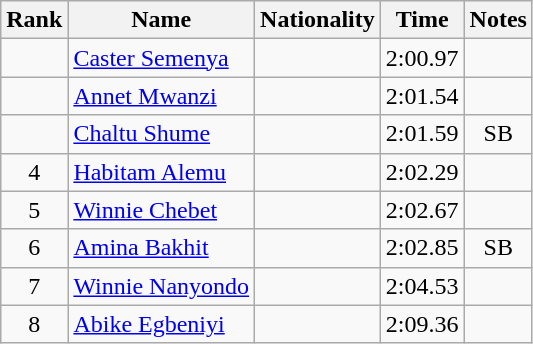<table class="wikitable sortable" style="text-align:center">
<tr>
<th>Rank</th>
<th>Name</th>
<th>Nationality</th>
<th>Time</th>
<th>Notes</th>
</tr>
<tr>
<td></td>
<td align=left><a href='#'>Caster Semenya</a></td>
<td align=left></td>
<td>2:00.97</td>
<td></td>
</tr>
<tr>
<td></td>
<td align=left><a href='#'>Annet Mwanzi</a></td>
<td align=left></td>
<td>2:01.54</td>
<td></td>
</tr>
<tr>
<td></td>
<td align=left><a href='#'>Chaltu Shume</a></td>
<td align=left></td>
<td>2:01.59</td>
<td>SB</td>
</tr>
<tr>
<td>4</td>
<td align=left><a href='#'>Habitam Alemu</a></td>
<td align=left></td>
<td>2:02.29</td>
<td></td>
</tr>
<tr>
<td>5</td>
<td align=left><a href='#'>Winnie Chebet</a></td>
<td align=left></td>
<td>2:02.67</td>
<td></td>
</tr>
<tr>
<td>6</td>
<td align=left><a href='#'>Amina Bakhit</a></td>
<td align=left></td>
<td>2:02.85</td>
<td>SB</td>
</tr>
<tr>
<td>7</td>
<td align=left><a href='#'>Winnie Nanyondo</a></td>
<td align=left></td>
<td>2:04.53</td>
<td></td>
</tr>
<tr>
<td>8</td>
<td align=left><a href='#'>Abike Egbeniyi</a></td>
<td align=left></td>
<td>2:09.36</td>
<td></td>
</tr>
</table>
